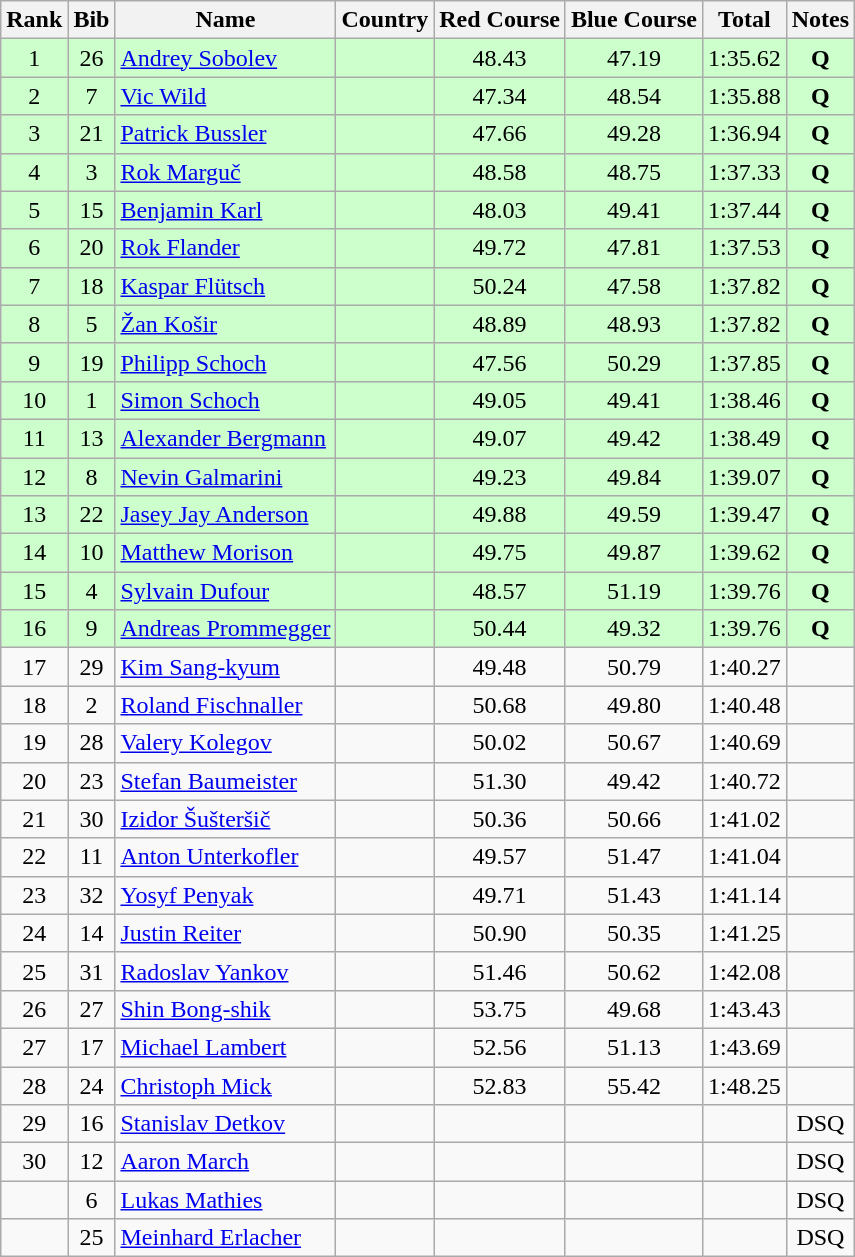<table class="wikitable sortable" style="text-align:center">
<tr>
<th>Rank</th>
<th>Bib</th>
<th>Name</th>
<th>Country</th>
<th>Red Course</th>
<th>Blue Course</th>
<th>Total</th>
<th>Notes</th>
</tr>
<tr bgcolor="ccffcc">
<td>1</td>
<td>26</td>
<td align=left><a href='#'>Andrey Sobolev</a></td>
<td align=left></td>
<td>48.43</td>
<td>47.19</td>
<td>1:35.62</td>
<td><strong>Q</strong></td>
</tr>
<tr bgcolor="ccffcc">
<td>2</td>
<td>7</td>
<td align=left><a href='#'>Vic Wild</a></td>
<td align=left></td>
<td>47.34</td>
<td>48.54</td>
<td>1:35.88</td>
<td><strong>Q</strong></td>
</tr>
<tr bgcolor="ccffcc">
<td>3</td>
<td>21</td>
<td align=left><a href='#'>Patrick Bussler</a></td>
<td align=left></td>
<td>47.66</td>
<td>49.28</td>
<td>1:36.94</td>
<td><strong>Q</strong></td>
</tr>
<tr bgcolor="ccffcc">
<td>4</td>
<td>3</td>
<td align=left><a href='#'>Rok Marguč</a></td>
<td align=left></td>
<td>48.58</td>
<td>48.75</td>
<td>1:37.33</td>
<td><strong>Q</strong></td>
</tr>
<tr bgcolor="ccffcc">
<td>5</td>
<td>15</td>
<td align=left><a href='#'>Benjamin Karl</a></td>
<td align=left></td>
<td>48.03</td>
<td>49.41</td>
<td>1:37.44</td>
<td><strong>Q</strong></td>
</tr>
<tr bgcolor="ccffcc">
<td>6</td>
<td>20</td>
<td align=left><a href='#'>Rok Flander</a></td>
<td align=left></td>
<td>49.72</td>
<td>47.81</td>
<td>1:37.53</td>
<td><strong>Q</strong></td>
</tr>
<tr bgcolor="ccffcc">
<td>7</td>
<td>18</td>
<td align=left><a href='#'>Kaspar Flütsch</a></td>
<td align=left></td>
<td>50.24</td>
<td>47.58</td>
<td>1:37.82</td>
<td><strong>Q</strong></td>
</tr>
<tr bgcolor="ccffcc">
<td>8</td>
<td>5</td>
<td align=left><a href='#'>Žan Košir</a></td>
<td align=left></td>
<td>48.89</td>
<td>48.93</td>
<td>1:37.82</td>
<td><strong>Q</strong></td>
</tr>
<tr bgcolor="ccffcc">
<td>9</td>
<td>19</td>
<td align=left><a href='#'>Philipp Schoch</a></td>
<td align=left></td>
<td>47.56</td>
<td>50.29</td>
<td>1:37.85</td>
<td><strong>Q</strong></td>
</tr>
<tr bgcolor="ccffcc">
<td>10</td>
<td>1</td>
<td align=left><a href='#'>Simon Schoch</a></td>
<td align=left></td>
<td>49.05</td>
<td>49.41</td>
<td>1:38.46</td>
<td><strong>Q</strong></td>
</tr>
<tr bgcolor="ccffcc">
<td>11</td>
<td>13</td>
<td align=left><a href='#'>Alexander Bergmann</a></td>
<td align=left></td>
<td>49.07</td>
<td>49.42</td>
<td>1:38.49</td>
<td><strong>Q</strong></td>
</tr>
<tr bgcolor="ccffcc">
<td>12</td>
<td>8</td>
<td align=left><a href='#'>Nevin Galmarini</a></td>
<td align=left></td>
<td>49.23</td>
<td>49.84</td>
<td>1:39.07</td>
<td><strong>Q</strong></td>
</tr>
<tr bgcolor="ccffcc">
<td>13</td>
<td>22</td>
<td align=left><a href='#'>Jasey Jay Anderson</a></td>
<td align=left></td>
<td>49.88</td>
<td>49.59</td>
<td>1:39.47</td>
<td><strong>Q</strong></td>
</tr>
<tr bgcolor="ccffcc">
<td>14</td>
<td>10</td>
<td align=left><a href='#'>Matthew Morison</a></td>
<td align=left></td>
<td>49.75</td>
<td>49.87</td>
<td>1:39.62</td>
<td><strong>Q</strong></td>
</tr>
<tr bgcolor="ccffcc">
<td>15</td>
<td>4</td>
<td align=left><a href='#'>Sylvain Dufour</a></td>
<td align=left></td>
<td>48.57</td>
<td>51.19</td>
<td>1:39.76</td>
<td><strong>Q</strong></td>
</tr>
<tr bgcolor="ccffcc">
<td>16</td>
<td>9</td>
<td align=left><a href='#'>Andreas Prommegger</a></td>
<td align=left></td>
<td>50.44</td>
<td>49.32</td>
<td>1:39.76</td>
<td><strong>Q</strong></td>
</tr>
<tr>
<td>17</td>
<td>29</td>
<td align=left><a href='#'>Kim Sang-kyum</a></td>
<td align=left></td>
<td>49.48</td>
<td>50.79</td>
<td>1:40.27</td>
<td></td>
</tr>
<tr>
<td>18</td>
<td>2</td>
<td align=left><a href='#'>Roland Fischnaller</a></td>
<td align=left></td>
<td>50.68</td>
<td>49.80</td>
<td>1:40.48</td>
<td></td>
</tr>
<tr>
<td>19</td>
<td>28</td>
<td align=left><a href='#'>Valery Kolegov</a></td>
<td align=left></td>
<td>50.02</td>
<td>50.67</td>
<td>1:40.69</td>
<td></td>
</tr>
<tr>
<td>20</td>
<td>23</td>
<td align=left><a href='#'>Stefan Baumeister</a></td>
<td align=left></td>
<td>51.30</td>
<td>49.42</td>
<td>1:40.72</td>
<td></td>
</tr>
<tr>
<td>21</td>
<td>30</td>
<td align=left><a href='#'>Izidor Šušteršič</a></td>
<td align=left></td>
<td>50.36</td>
<td>50.66</td>
<td>1:41.02</td>
<td></td>
</tr>
<tr>
<td>22</td>
<td>11</td>
<td align=left><a href='#'>Anton Unterkofler</a></td>
<td align=left></td>
<td>49.57</td>
<td>51.47</td>
<td>1:41.04</td>
<td></td>
</tr>
<tr>
<td>23</td>
<td>32</td>
<td align=left><a href='#'>Yosyf Penyak</a></td>
<td align=left></td>
<td>49.71</td>
<td>51.43</td>
<td>1:41.14</td>
<td></td>
</tr>
<tr>
<td>24</td>
<td>14</td>
<td align=left><a href='#'>Justin Reiter</a></td>
<td align=left></td>
<td>50.90</td>
<td>50.35</td>
<td>1:41.25</td>
<td></td>
</tr>
<tr>
<td>25</td>
<td>31</td>
<td align=left><a href='#'>Radoslav Yankov</a></td>
<td align=left></td>
<td>51.46</td>
<td>50.62</td>
<td>1:42.08</td>
<td></td>
</tr>
<tr>
<td>26</td>
<td>27</td>
<td align=left><a href='#'>Shin Bong-shik</a></td>
<td align=left></td>
<td>53.75</td>
<td>49.68</td>
<td>1:43.43</td>
<td></td>
</tr>
<tr>
<td>27</td>
<td>17</td>
<td align=left><a href='#'>Michael Lambert</a></td>
<td align=left></td>
<td>52.56</td>
<td>51.13</td>
<td>1:43.69</td>
<td></td>
</tr>
<tr>
<td>28</td>
<td>24</td>
<td align=left><a href='#'>Christoph Mick</a></td>
<td align=left></td>
<td>52.83</td>
<td>55.42</td>
<td>1:48.25</td>
<td></td>
</tr>
<tr>
<td>29</td>
<td>16</td>
<td align=left><a href='#'>Stanislav Detkov</a></td>
<td align=left></td>
<td></td>
<td><small></small></td>
<td></td>
<td>DSQ</td>
</tr>
<tr>
<td>30</td>
<td>12</td>
<td align=left><a href='#'>Aaron March</a></td>
<td align=left></td>
<td></td>
<td><small></small></td>
<td></td>
<td>DSQ</td>
</tr>
<tr>
<td></td>
<td>6</td>
<td align=left><a href='#'>Lukas Mathies</a></td>
<td align=left></td>
<td></td>
<td></td>
<td></td>
<td>DSQ</td>
</tr>
<tr>
<td></td>
<td>25</td>
<td align=left><a href='#'>Meinhard Erlacher</a></td>
<td align=left></td>
<td></td>
<td></td>
<td></td>
<td>DSQ</td>
</tr>
</table>
